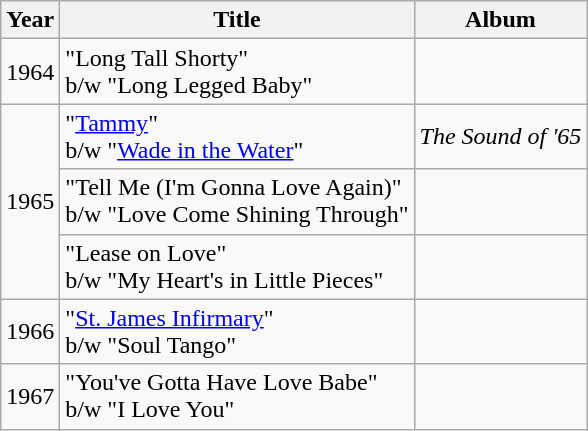<table class="wikitable">
<tr>
<th>Year</th>
<th>Title</th>
<th>Album</th>
</tr>
<tr>
<td>1964</td>
<td>"Long Tall Shorty"<br>b/w "Long Legged Baby"</td>
<td></td>
</tr>
<tr>
<td rowspan="3">1965</td>
<td>"<a href='#'>Tammy</a>"<br>b/w "<a href='#'>Wade in the Water</a>"</td>
<td><em>The Sound of '65</em></td>
</tr>
<tr>
<td>"Tell Me (I'm Gonna Love Again)"<br>b/w "Love Come Shining Through"</td>
<td></td>
</tr>
<tr>
<td>"Lease on Love"<br>b/w "My Heart's in Little Pieces"</td>
<td></td>
</tr>
<tr>
<td>1966</td>
<td>"<a href='#'>St. James Infirmary</a>"<br>b/w "Soul Tango"</td>
<td></td>
</tr>
<tr>
<td>1967</td>
<td>"You've Gotta Have Love Babe"<br>b/w "I Love You"</td>
<td></td>
</tr>
</table>
